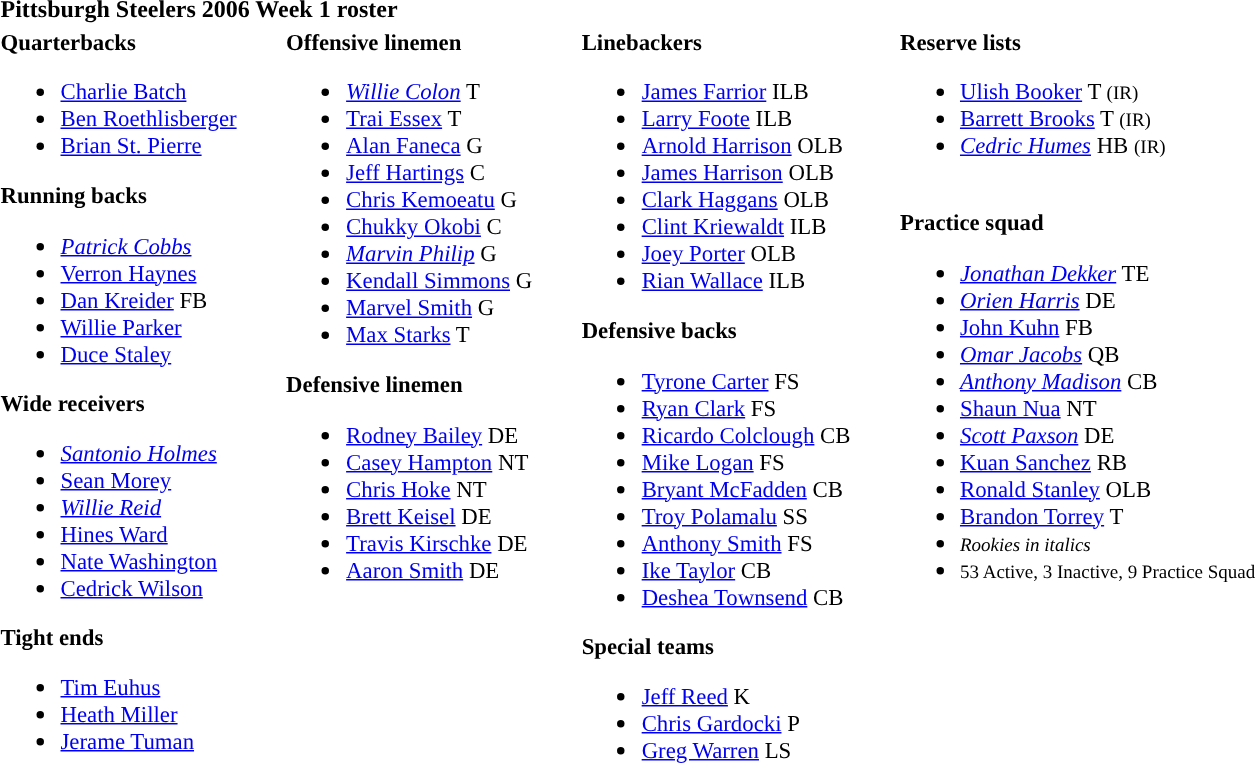<table class="toccolours" style="text-align: left;">
<tr>
<th colspan="9">Pittsburgh Steelers 2006 Week 1 roster</th>
</tr>
<tr>
<td style="font-size: 95%;" valign="top"><strong>Quarterbacks</strong><br><ul><li> <a href='#'>Charlie Batch</a></li><li> <a href='#'>Ben Roethlisberger</a></li><li> <a href='#'>Brian St. Pierre</a></li></ul><strong>Running backs</strong><ul><li> <em><a href='#'>Patrick Cobbs</a></em></li><li> <a href='#'>Verron Haynes</a></li><li> <a href='#'>Dan Kreider</a> FB</li><li> <a href='#'>Willie Parker</a></li><li> <a href='#'>Duce Staley</a></li></ul><strong>Wide receivers</strong><ul><li> <em><a href='#'>Santonio Holmes</a></em></li><li> <a href='#'>Sean Morey</a></li><li> <em><a href='#'>Willie Reid</a></em></li><li> <a href='#'>Hines Ward</a></li><li> <a href='#'>Nate Washington</a></li><li> <a href='#'>Cedrick Wilson</a></li></ul><strong>Tight ends</strong><ul><li> <a href='#'>Tim Euhus</a></li><li> <a href='#'>Heath Miller</a></li><li> <a href='#'>Jerame Tuman</a></li></ul></td>
<td style="width: 25px;"></td>
<td style="font-size: 95%;" valign="top"><strong>Offensive linemen</strong><br><ul><li> <em><a href='#'>Willie Colon</a></em> T</li><li> <a href='#'>Trai Essex</a> T</li><li> <a href='#'>Alan Faneca</a> G</li><li> <a href='#'>Jeff Hartings</a> C</li><li> <a href='#'>Chris Kemoeatu</a> G</li><li> <a href='#'>Chukky Okobi</a> C</li><li> <em><a href='#'>Marvin Philip</a></em> G</li><li> <a href='#'>Kendall Simmons</a> G</li><li> <a href='#'>Marvel Smith</a> G</li><li> <a href='#'>Max Starks</a> T</li></ul><strong>Defensive linemen</strong><ul><li> <a href='#'>Rodney Bailey</a> DE</li><li> <a href='#'>Casey Hampton</a> NT</li><li> <a href='#'>Chris Hoke</a> NT</li><li> <a href='#'>Brett Keisel</a> DE</li><li> <a href='#'>Travis Kirschke</a> DE</li><li> <a href='#'>Aaron Smith</a> DE</li></ul></td>
<td style="width: 25px;"></td>
<td style="font-size: 95%;" valign="top"><strong>Linebackers</strong><br><ul><li> <a href='#'>James Farrior</a> ILB</li><li> <a href='#'>Larry Foote</a> ILB</li><li> <a href='#'>Arnold Harrison</a> OLB</li><li> <a href='#'>James Harrison</a> OLB</li><li> <a href='#'>Clark Haggans</a> OLB</li><li> <a href='#'>Clint Kriewaldt</a> ILB</li><li> <a href='#'>Joey Porter</a> OLB</li><li> <a href='#'>Rian Wallace</a> ILB</li></ul><strong>Defensive backs</strong><ul><li> <a href='#'>Tyrone Carter</a> FS</li><li> <a href='#'>Ryan Clark</a> FS</li><li> <a href='#'>Ricardo Colclough</a> CB</li><li> <a href='#'>Mike Logan</a> FS</li><li> <a href='#'>Bryant McFadden</a> CB</li><li> <a href='#'>Troy Polamalu</a> SS</li><li> <a href='#'>Anthony Smith</a> FS</li><li> <a href='#'>Ike Taylor</a> CB</li><li> <a href='#'>Deshea Townsend</a> CB</li></ul><strong>Special teams</strong><ul><li> <a href='#'>Jeff Reed</a> K</li><li> <a href='#'>Chris Gardocki</a> P</li><li> <a href='#'>Greg Warren</a> LS</li></ul></td>
<td style="width: 25px;"></td>
<td style="font-size: 95%;" valign="top"><strong>Reserve lists</strong><br><ul><li> <a href='#'>Ulish Booker</a> T <small>(IR)</small> </li><li> <a href='#'>Barrett Brooks</a> T <small>(IR)</small> </li><li> <em><a href='#'>Cedric Humes</a></em> HB <small>(IR)</small> </li></ul><br>
<strong>Practice squad</strong><ul><li> <em><a href='#'>Jonathan Dekker</a></em> TE</li><li> <em><a href='#'>Orien Harris</a></em> DE</li><li> <a href='#'>John Kuhn</a> FB</li><li> <em><a href='#'>Omar Jacobs</a></em> QB</li><li> <em><a href='#'>Anthony Madison</a></em> CB</li><li> <a href='#'>Shaun Nua</a> NT</li><li> <em><a href='#'>Scott Paxson</a></em> DE</li><li> <a href='#'>Kuan Sanchez</a> RB</li><li> <a href='#'>Ronald Stanley</a> OLB</li><li> <a href='#'>Brandon Torrey</a> T</li><li><small><em>Rookies in italics</em></small></li><li><small>53 Active, 3 Inactive, 9 Practice Squad</small></li></ul></td>
</tr>
</table>
